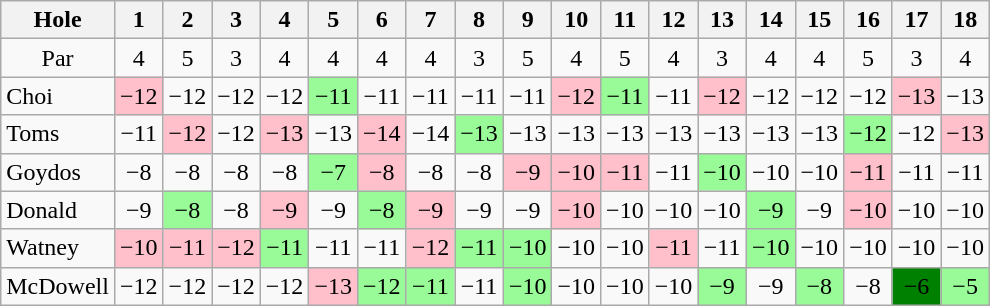<table class="wikitable" style="text-align:center">
<tr>
<th>Hole</th>
<th>1</th>
<th>2</th>
<th>3</th>
<th>4</th>
<th>5</th>
<th>6</th>
<th>7</th>
<th>8</th>
<th>9</th>
<th>10</th>
<th>11</th>
<th>12</th>
<th>13</th>
<th>14</th>
<th>15</th>
<th>16</th>
<th>17</th>
<th>18</th>
</tr>
<tr>
<td>Par</td>
<td>4</td>
<td>5</td>
<td>3</td>
<td>4</td>
<td>4</td>
<td>4</td>
<td>4</td>
<td>3</td>
<td>5</td>
<td>4</td>
<td>5</td>
<td>4</td>
<td>3</td>
<td>4</td>
<td>4</td>
<td>5</td>
<td>3</td>
<td>4</td>
</tr>
<tr>
<td align=left> Choi</td>
<td style="background: Pink;">−12</td>
<td>−12</td>
<td>−12</td>
<td>−12</td>
<td style="background: PaleGreen;">−11</td>
<td>−11</td>
<td>−11</td>
<td>−11</td>
<td>−11</td>
<td style="background: Pink;">−12</td>
<td style="background: PaleGreen;">−11</td>
<td>−11</td>
<td style="background: Pink;">−12</td>
<td>−12</td>
<td>−12</td>
<td>−12</td>
<td style="background: Pink;">−13</td>
<td>−13</td>
</tr>
<tr>
<td align=left> Toms</td>
<td>−11</td>
<td style="background: Pink;">−12</td>
<td>−12</td>
<td style="background: Pink;">−13</td>
<td>−13</td>
<td style="background: Pink;">−14</td>
<td>−14</td>
<td style="background: PaleGreen;">−13</td>
<td>−13</td>
<td>−13</td>
<td>−13</td>
<td>−13</td>
<td>−13</td>
<td>−13</td>
<td>−13</td>
<td style="background: PaleGreen;">−12</td>
<td>−12</td>
<td style="background: Pink;">−13</td>
</tr>
<tr>
<td align=left> Goydos</td>
<td>−8</td>
<td>−8</td>
<td>−8</td>
<td>−8</td>
<td style="background: PaleGreen;">−7</td>
<td style="background: Pink;">−8</td>
<td>−8</td>
<td>−8</td>
<td style="background: Pink;">−9</td>
<td style="background: Pink;">−10</td>
<td style="background: Pink;">−11</td>
<td>−11</td>
<td style="background: PaleGreen;">−10</td>
<td>−10</td>
<td>−10</td>
<td style="background: Pink;">−11</td>
<td>−11</td>
<td>−11</td>
</tr>
<tr>
<td align=left> Donald</td>
<td>−9</td>
<td style="background: PaleGreen;">−8</td>
<td>−8</td>
<td style="background: Pink;">−9</td>
<td>−9</td>
<td style="background: PaleGreen;">−8</td>
<td style="background: Pink;">−9</td>
<td>−9</td>
<td>−9</td>
<td style="background: Pink;">−10</td>
<td>−10</td>
<td>−10</td>
<td>−10</td>
<td style="background: PaleGreen;">−9</td>
<td>−9</td>
<td style="background: Pink;">−10</td>
<td>−10</td>
<td>−10</td>
</tr>
<tr>
<td align=left> Watney</td>
<td style="background: Pink;">−10</td>
<td style="background: Pink;">−11</td>
<td style="background: Pink;">−12</td>
<td style="background: PaleGreen;">−11</td>
<td>−11</td>
<td>−11</td>
<td style="background: Pink;">−12</td>
<td style="background: PaleGreen;">−11</td>
<td style="background: PaleGreen;">−10</td>
<td>−10</td>
<td>−10</td>
<td style="background: Pink;">−11</td>
<td>−11</td>
<td style="background: PaleGreen;">−10</td>
<td>−10</td>
<td>−10</td>
<td>−10</td>
<td>−10</td>
</tr>
<tr>
<td align=left> McDowell</td>
<td>−12</td>
<td>−12</td>
<td>−12</td>
<td>−12</td>
<td style="background: Pink;">−13</td>
<td style="background: PaleGreen;">−12</td>
<td style="background: PaleGreen;">−11</td>
<td>−11</td>
<td style="background: PaleGreen;">−10</td>
<td>−10</td>
<td>−10</td>
<td>−10</td>
<td style="background: PaleGreen;">−9</td>
<td>−9</td>
<td style="background: PaleGreen;">−8</td>
<td>−8</td>
<td style="background: Green;">−6</td>
<td style="background: PaleGreen;">−5</td>
</tr>
</table>
